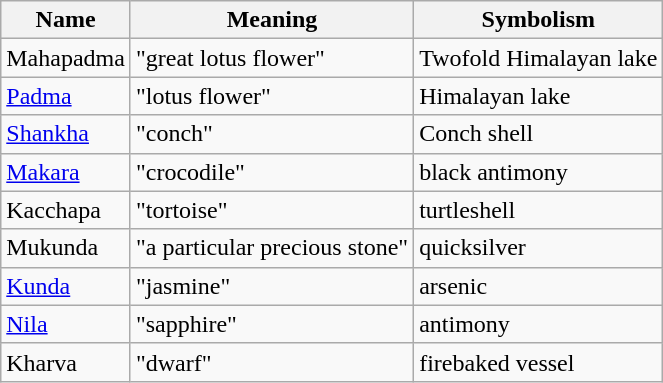<table class="wikitable">
<tr>
<th>Name</th>
<th>Meaning</th>
<th>Symbolism</th>
</tr>
<tr>
<td>Mahapadma</td>
<td>"great lotus flower"</td>
<td>Twofold Himalayan lake</td>
</tr>
<tr>
<td><a href='#'>Padma</a></td>
<td>"lotus flower"</td>
<td>Himalayan lake</td>
</tr>
<tr>
<td><a href='#'>Shankha</a></td>
<td>"conch"</td>
<td>Conch shell</td>
</tr>
<tr>
<td><a href='#'>Makara</a></td>
<td>"crocodile"</td>
<td>black antimony</td>
</tr>
<tr>
<td>Kacchapa</td>
<td>"tortoise"</td>
<td>turtleshell</td>
</tr>
<tr>
<td>Mukunda</td>
<td>"a particular precious stone"</td>
<td>quicksilver</td>
</tr>
<tr>
<td><a href='#'>Kunda</a></td>
<td>"jasmine"</td>
<td>arsenic</td>
</tr>
<tr>
<td><a href='#'>Nila</a></td>
<td>"sapphire"</td>
<td>antimony</td>
</tr>
<tr>
<td>Kharva</td>
<td>"dwarf"</td>
<td>firebaked vessel</td>
</tr>
</table>
